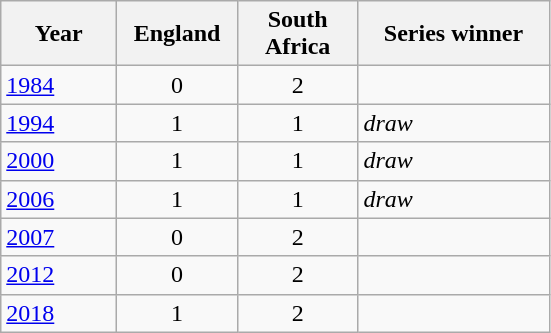<table class="wikitable">
<tr>
<th width="70">Year</th>
<th width="73">England</th>
<th width="73">South Africa</th>
<th width="120">Series winner</th>
</tr>
<tr>
<td> <a href='#'>1984</a></td>
<td align=center>0</td>
<td align=center>2</td>
<td></td>
</tr>
<tr>
<td> <a href='#'>1994</a></td>
<td align=center>1</td>
<td align=center>1</td>
<td> <em>draw</em></td>
</tr>
<tr>
<td> <a href='#'>2000</a></td>
<td align=center>1</td>
<td align=center>1</td>
<td> <em>draw</em></td>
</tr>
<tr>
<td> <a href='#'>2006</a></td>
<td align=center>1</td>
<td align=center>1</td>
<td> <em>draw</em></td>
</tr>
<tr>
<td> <a href='#'>2007</a></td>
<td align=center>0</td>
<td align=center>2</td>
<td></td>
</tr>
<tr>
<td> <a href='#'>2012</a></td>
<td align=center>0</td>
<td align=center>2</td>
<td></td>
</tr>
<tr>
<td> <a href='#'>2018</a></td>
<td align=center>1</td>
<td align=center>2</td>
<td></td>
</tr>
</table>
